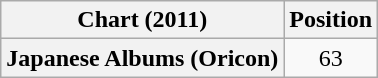<table class="wikitable plainrowheaders" style="text-align:center">
<tr>
<th scope="col">Chart (2011)</th>
<th scope="col">Position</th>
</tr>
<tr>
<th scope="row">Japanese Albums (Oricon)</th>
<td>63</td>
</tr>
</table>
